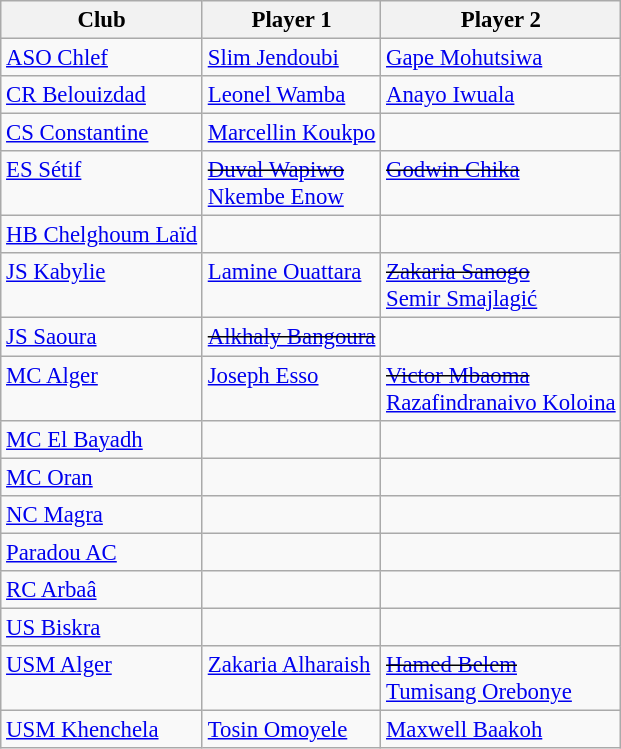<table class="wikitable plainrowheaders sortable" style="text-align:left; font-size:95%">
<tr>
<th>Club</th>
<th>Player 1</th>
<th>Player 2</th>
</tr>
<tr style="vertical-align:top;">
<td><a href='#'>ASO Chlef</a></td>
<td> <a href='#'>Slim Jendoubi</a></td>
<td> <a href='#'>Gape Mohutsiwa</a></td>
</tr>
<tr style="vertical-align:top;">
<td><a href='#'>CR Belouizdad</a></td>
<td> <a href='#'>Leonel Wamba</a></td>
<td> <a href='#'>Anayo Iwuala</a></td>
</tr>
<tr style="vertical-align:top;">
<td><a href='#'>CS Constantine</a></td>
<td> <a href='#'>Marcellin Koukpo</a></td>
<td></td>
</tr>
<tr style="vertical-align:top;">
<td><a href='#'>ES Sétif</a></td>
<td> <s><a href='#'>Duval Wapiwo</a></s><br> <a href='#'>Nkembe Enow</a></td>
<td> <s><a href='#'>Godwin Chika</a></s></td>
</tr>
<tr style="vertical-align:top;">
<td><a href='#'>HB Chelghoum Laïd</a></td>
<td></td>
<td></td>
</tr>
<tr style="vertical-align:top;">
<td><a href='#'>JS Kabylie</a></td>
<td> <a href='#'>Lamine Ouattara</a></td>
<td> <s><a href='#'>Zakaria Sanogo</a></s><br> <a href='#'>Semir Smajlagić</a></td>
</tr>
<tr style="vertical-align:top;">
<td><a href='#'>JS Saoura</a></td>
<td> <s><a href='#'>Alkhaly Bangoura</a></s></td>
<td></td>
</tr>
<tr style="vertical-align:top;">
<td><a href='#'>MC Alger</a></td>
<td> <a href='#'>Joseph Esso</a></td>
<td> <s><a href='#'>Victor Mbaoma</a></s><br> <a href='#'>Razafindranaivo Koloina</a></td>
</tr>
<tr style="vertical-align:top;">
<td><a href='#'>MC El Bayadh</a></td>
<td></td>
<td></td>
</tr>
<tr style="vertical-align:top;">
<td><a href='#'>MC Oran</a></td>
<td></td>
<td></td>
</tr>
<tr style="vertical-align:top;">
<td><a href='#'>NC Magra</a></td>
<td></td>
<td></td>
</tr>
<tr style="vertical-align:top;">
<td><a href='#'>Paradou AC</a></td>
<td></td>
<td></td>
</tr>
<tr style="vertical-align:top;">
<td><a href='#'>RC Arbaâ</a></td>
<td></td>
<td></td>
</tr>
<tr style="vertical-align:top;">
<td><a href='#'>US Biskra</a></td>
<td></td>
<td></td>
</tr>
<tr style="vertical-align:top;">
<td><a href='#'>USM Alger</a></td>
<td> <a href='#'>Zakaria Alharaish</a></td>
<td> <s><a href='#'>Hamed Belem</a></s><br> <a href='#'>Tumisang Orebonye</a></td>
</tr>
<tr style="vertical-align:top;">
<td><a href='#'>USM Khenchela</a></td>
<td> <a href='#'>Tosin Omoyele</a></td>
<td> <a href='#'>Maxwell Baakoh</a></td>
</tr>
</table>
